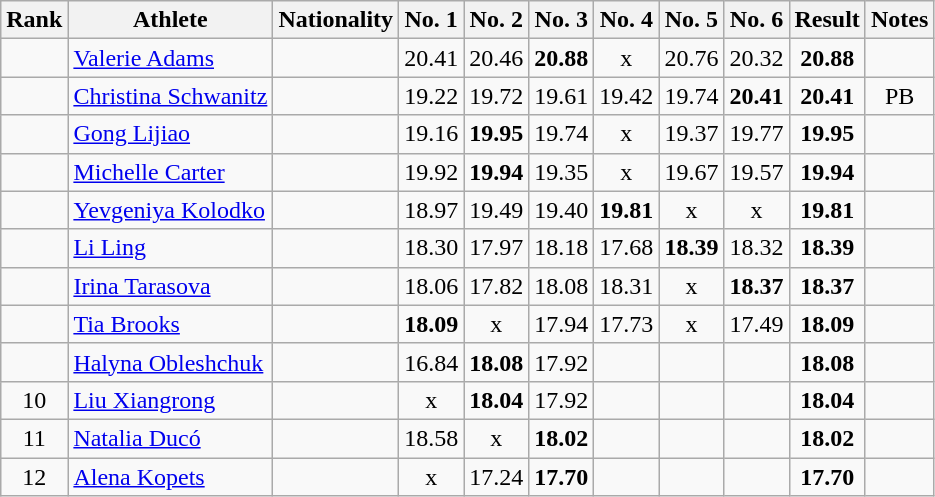<table class="wikitable sortable" style="text-align:center">
<tr>
<th>Rank</th>
<th>Athlete</th>
<th>Nationality</th>
<th>No. 1</th>
<th>No. 2</th>
<th>No. 3</th>
<th>No. 4</th>
<th>No. 5</th>
<th>No. 6</th>
<th>Result</th>
<th>Notes</th>
</tr>
<tr>
<td></td>
<td align=left><a href='#'>Valerie Adams</a></td>
<td align=left></td>
<td>20.41</td>
<td>20.46</td>
<td><strong>20.88</strong></td>
<td>x</td>
<td>20.76</td>
<td>20.32</td>
<td><strong>20.88</strong></td>
<td></td>
</tr>
<tr>
<td></td>
<td align=left><a href='#'>Christina Schwanitz</a></td>
<td align=left></td>
<td>19.22</td>
<td>19.72</td>
<td>19.61</td>
<td>19.42</td>
<td>19.74</td>
<td><strong>20.41</strong></td>
<td><strong>20.41</strong></td>
<td>PB</td>
</tr>
<tr>
<td></td>
<td align=left><a href='#'>Gong Lijiao</a></td>
<td align=left></td>
<td>19.16</td>
<td><strong>19.95</strong></td>
<td>19.74</td>
<td>x</td>
<td>19.37</td>
<td>19.77</td>
<td><strong>19.95</strong></td>
<td></td>
</tr>
<tr>
<td></td>
<td align=left><a href='#'>Michelle Carter</a></td>
<td align=left></td>
<td>19.92</td>
<td><strong>19.94</strong></td>
<td>19.35</td>
<td>x</td>
<td>19.67</td>
<td>19.57</td>
<td><strong>19.94</strong></td>
<td></td>
</tr>
<tr>
<td></td>
<td align=left><a href='#'>Yevgeniya Kolodko</a></td>
<td align=left></td>
<td>18.97</td>
<td>19.49</td>
<td>19.40</td>
<td><strong>19.81</strong></td>
<td>x</td>
<td>x</td>
<td><strong>19.81</strong></td>
<td></td>
</tr>
<tr>
<td></td>
<td align=left><a href='#'>Li Ling</a></td>
<td align=left></td>
<td>18.30</td>
<td>17.97</td>
<td>18.18</td>
<td>17.68</td>
<td><strong>18.39</strong></td>
<td>18.32</td>
<td><strong>18.39</strong></td>
<td></td>
</tr>
<tr>
<td></td>
<td align=left><a href='#'>Irina Tarasova</a></td>
<td align=left></td>
<td>18.06</td>
<td>17.82</td>
<td>18.08</td>
<td>18.31</td>
<td>x</td>
<td><strong>18.37</strong></td>
<td><strong>18.37</strong></td>
<td></td>
</tr>
<tr>
<td></td>
<td align=left><a href='#'>Tia Brooks</a></td>
<td align=left></td>
<td><strong>18.09</strong></td>
<td>x</td>
<td>17.94</td>
<td>17.73</td>
<td>x</td>
<td>17.49</td>
<td><strong>18.09</strong></td>
<td></td>
</tr>
<tr>
<td></td>
<td align=left><a href='#'>Halyna Obleshchuk</a></td>
<td align=left></td>
<td>16.84</td>
<td><strong>18.08</strong></td>
<td>17.92</td>
<td></td>
<td></td>
<td></td>
<td><strong>18.08</strong></td>
<td></td>
</tr>
<tr>
<td>10</td>
<td align=left><a href='#'>Liu Xiangrong</a></td>
<td align=left></td>
<td>x</td>
<td><strong>18.04</strong></td>
<td>17.92</td>
<td></td>
<td></td>
<td></td>
<td><strong>18.04</strong></td>
<td></td>
</tr>
<tr>
<td>11</td>
<td align=left><a href='#'>Natalia Ducó</a></td>
<td align=left></td>
<td>18.58</td>
<td>x</td>
<td><strong>18.02</strong></td>
<td></td>
<td></td>
<td></td>
<td><strong>18.02</strong></td>
<td></td>
</tr>
<tr>
<td>12</td>
<td align=left><a href='#'>Alena Kopets</a></td>
<td align=left></td>
<td>x</td>
<td>17.24</td>
<td><strong>17.70</strong></td>
<td></td>
<td></td>
<td></td>
<td><strong>17.70</strong></td>
<td></td>
</tr>
</table>
